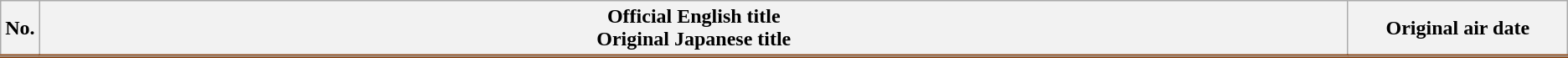<table class="wikitable">
<tr style="border-bottom: 3px solid #8B4513;">
<th style="width:1%;">No.</th>
<th>Official English title<br> Original Japanese title</th>
<th style="width:14%;">Original air date</th>
</tr>
<tr>
</tr>
</table>
